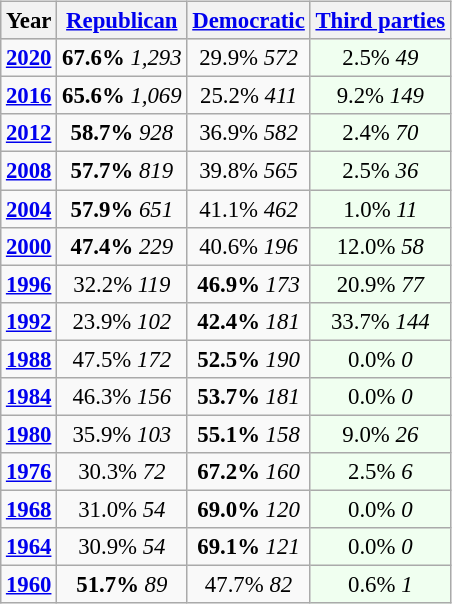<table class="wikitable" style="float:right; font-size:95%;">
<tr bgcolor=lightgrey>
<th>Year</th>
<th><a href='#'>Republican</a></th>
<th><a href='#'>Democratic</a></th>
<th><a href='#'>Third parties</a></th>
</tr>
<tr>
<td style="text-align:center;" ><strong><a href='#'>2020</a></strong></td>
<td style="text-align:center;" ><strong>67.6%</strong> <em>1,293</em></td>
<td style="text-align:center;" >29.9% <em>572</em></td>
<td style="text-align:center; background:honeyDew;">2.5% <em>49</em></td>
</tr>
<tr>
<td style="text-align:center;" ><strong><a href='#'>2016</a></strong></td>
<td style="text-align:center;" ><strong>65.6%</strong> <em>1,069</em></td>
<td style="text-align:center;" >25.2% <em>411</em></td>
<td style="text-align:center; background:honeyDew;">9.2% <em>149</em></td>
</tr>
<tr>
<td style="text-align:center;" ><strong><a href='#'>2012</a></strong></td>
<td style="text-align:center;" ><strong>58.7%</strong> <em>928</em></td>
<td style="text-align:center;" >36.9% <em>582</em></td>
<td style="text-align:center; background:honeyDew;">2.4% <em>70</em></td>
</tr>
<tr>
<td style="text-align:center;" ><strong><a href='#'>2008</a></strong></td>
<td style="text-align:center;" ><strong>57.7%</strong> <em>819</em></td>
<td style="text-align:center;" >39.8% <em>565</em></td>
<td style="text-align:center; background:honeyDew;">2.5% <em>36</em></td>
</tr>
<tr>
<td style="text-align:center;" ><strong><a href='#'>2004</a></strong></td>
<td style="text-align:center;" ><strong>57.9%</strong> <em>651</em></td>
<td style="text-align:center;" >41.1% <em>462</em></td>
<td style="text-align:center; background:honeyDew;">1.0% <em>11</em></td>
</tr>
<tr>
<td style="text-align:center;" ><strong><a href='#'>2000</a></strong></td>
<td style="text-align:center;" ><strong>47.4%</strong> <em>229</em></td>
<td style="text-align:center;" >40.6% <em>196</em></td>
<td style="text-align:center; background:honeyDew;">12.0% <em>58</em></td>
</tr>
<tr>
<td style="text-align:center;" ><strong><a href='#'>1996</a></strong></td>
<td style="text-align:center;" >32.2% <em>119</em></td>
<td style="text-align:center;" ><strong>46.9%</strong> <em>173</em></td>
<td style="text-align:center; background:honeyDew;">20.9% <em>77</em></td>
</tr>
<tr>
<td style="text-align:center;" ><strong><a href='#'>1992</a></strong></td>
<td style="text-align:center;" >23.9% <em>102</em></td>
<td style="text-align:center;" ><strong>42.4%</strong> <em>181</em></td>
<td style="text-align:center; background:honeyDew;">33.7% <em>144</em></td>
</tr>
<tr>
<td style="text-align:center;" ><strong><a href='#'>1988</a></strong></td>
<td style="text-align:center;" >47.5% <em>172</em></td>
<td style="text-align:center;" ><strong>52.5%</strong> <em>190</em></td>
<td style="text-align:center; background:honeyDew;">0.0% <em>0</em></td>
</tr>
<tr>
<td style="text-align:center;" ><strong><a href='#'>1984</a></strong></td>
<td style="text-align:center;" >46.3% <em>156</em></td>
<td style="text-align:center;" ><strong>53.7%</strong> <em>181</em></td>
<td style="text-align:center; background:honeyDew;">0.0% <em>0</em></td>
</tr>
<tr>
<td style="text-align:center;" ><strong><a href='#'>1980</a></strong></td>
<td style="text-align:center;" >35.9% <em>103</em></td>
<td style="text-align:center;" ><strong>55.1%</strong> <em>158</em></td>
<td style="text-align:center; background:honeyDew;">9.0% <em>26</em></td>
</tr>
<tr>
<td style="text-align:center;" ><strong><a href='#'>1976</a></strong></td>
<td style="text-align:center;" >30.3% <em>72</em></td>
<td style="text-align:center;" ><strong>67.2%</strong> <em>160</em></td>
<td style="text-align:center; background:honeyDew;">2.5% <em>6</em></td>
</tr>
<tr>
<td style="text-align:center;" ><strong><a href='#'>1968</a></strong></td>
<td style="text-align:center;" >31.0% <em>54</em></td>
<td style="text-align:center;" ><strong>69.0%</strong> <em>120</em></td>
<td style="text-align:center; background:honeyDew;">0.0% <em>0</em></td>
</tr>
<tr>
<td style="text-align:center;" ><strong><a href='#'>1964</a></strong></td>
<td style="text-align:center;" >30.9% <em>54</em></td>
<td style="text-align:center;" ><strong>69.1%</strong> <em>121</em></td>
<td style="text-align:center; background:honeyDew;">0.0% <em>0</em></td>
</tr>
<tr>
<td style="text-align:center;" ><strong><a href='#'>1960</a></strong></td>
<td style="text-align:center;" ><strong>51.7%</strong> <em>89</em></td>
<td style="text-align:center;" >47.7% <em>82</em></td>
<td style="text-align:center; background:honeyDew;">0.6% <em>1</em></td>
</tr>
</table>
